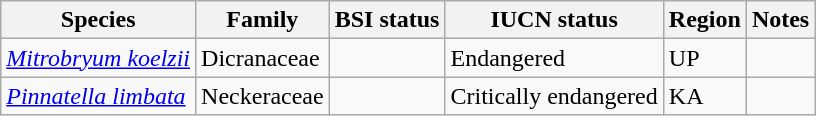<table class="wikitable sortable">
<tr>
<th>Species</th>
<th>Family</th>
<th>BSI status</th>
<th>IUCN status</th>
<th>Region</th>
<th>Notes</th>
</tr>
<tr>
<td><em><a href='#'>Mitrobryum koelzii</a></em></td>
<td>Dicranaceae</td>
<td></td>
<td>Endangered</td>
<td>UP</td>
<td></td>
</tr>
<tr>
<td><em><a href='#'>Pinnatella limbata</a></em></td>
<td>Neckeraceae</td>
<td></td>
<td>Critically endangered</td>
<td>KA</td>
<td></td>
</tr>
</table>
